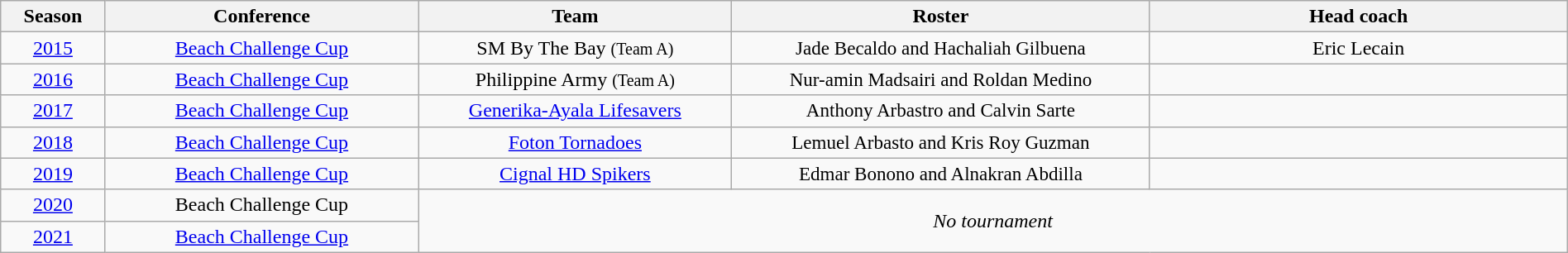<table class="wikitable" width=100%>
<tr align=center;">
<th width=5%>Season</th>
<th width=15%>Conference</th>
<th width=15%>Team</th>
<th width=20%>Roster</th>
<th width=20%>Head coach</th>
</tr>
<tr align=center>
<td><a href='#'>2015</a></td>
<td><a href='#'>Beach Challenge Cup</a></td>
<td>SM By The Bay <small>(Team A)</small></td>
<td style="font-size:96%;">Jade Becaldo and Hachaliah Gilbuena</td>
<td>Eric Lecain</td>
</tr>
<tr align=center>
<td><a href='#'>2016</a></td>
<td><a href='#'>Beach Challenge Cup</a></td>
<td>Philippine Army <small>(Team A)</small></td>
<td style="font-size:96%;">Nur-amin Madsairi and Roldan Medino</td>
<td></td>
</tr>
<tr align=center>
<td><a href='#'>2017</a></td>
<td><a href='#'>Beach Challenge Cup</a></td>
<td><a href='#'>Generika-Ayala Lifesavers</a></td>
<td style="font-size:96%;">Anthony Arbastro and Calvin Sarte</td>
<td></td>
</tr>
<tr align=center>
<td><a href='#'>2018</a></td>
<td><a href='#'>Beach Challenge Cup</a></td>
<td><a href='#'>Foton Tornadoes</a></td>
<td style="font-size:96%;">Lemuel Arbasto and Kris Roy Guzman</td>
<td></td>
</tr>
<tr align=center>
<td><a href='#'>2019</a></td>
<td><a href='#'>Beach Challenge Cup</a></td>
<td><a href='#'>Cignal HD Spikers</a></td>
<td style="font-size:96%;">Edmar Bonono and Alnakran Abdilla</td>
<td></td>
</tr>
<tr align=center>
<td><a href='#'>2020</a></td>
<td>Beach Challenge Cup</td>
<td colspan="3" rowspan="2"><em>No tournament</em></td>
</tr>
<tr align=center>
<td><a href='#'>2021</a></td>
<td><a href='#'>Beach Challenge Cup</a></td>
</tr>
</table>
